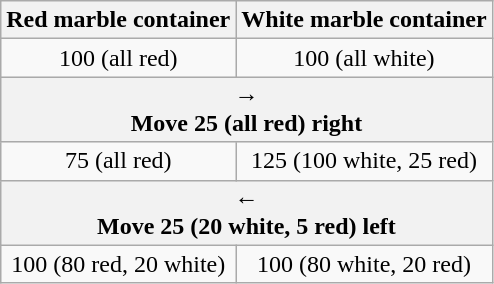<table class="wikitable" style="text-align:center;">
<tr>
<th>Red marble container</th>
<th>White marble container</th>
</tr>
<tr>
<td>100 (all red)</td>
<td>100 (all white)</td>
</tr>
<tr>
<th colspan="2"><span>→</span><br>Move 25 (all red) right</th>
</tr>
<tr>
<td>75 (all red)</td>
<td>125 (100 white, 25 red)</td>
</tr>
<tr>
<th colspan="2"><span>←</span><br>Move 25 (20 white, 5 red) left</th>
</tr>
<tr>
<td>100 (80 red, 20 white)</td>
<td>100 (80 white, 20 red)</td>
</tr>
</table>
